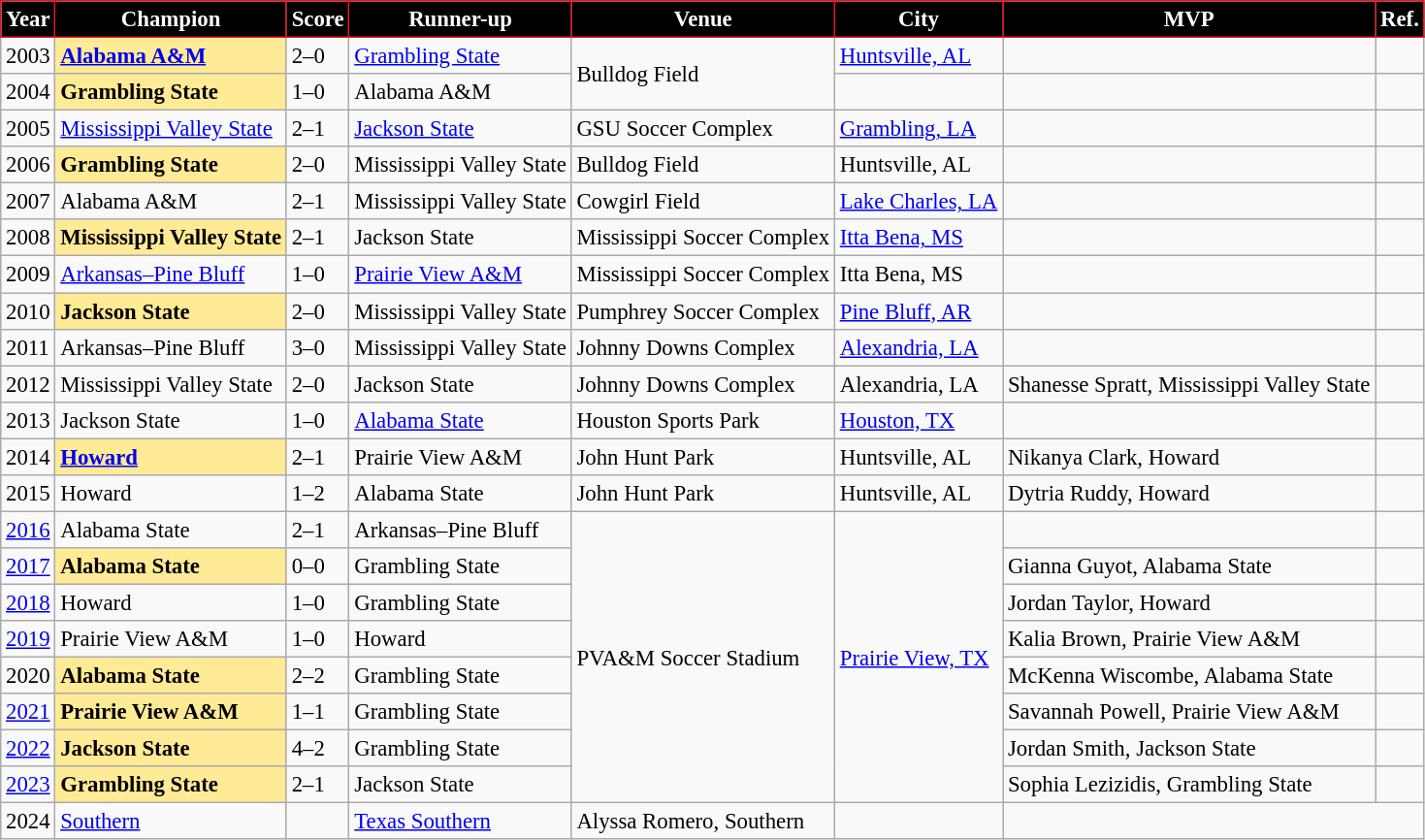<table class="wikitable sortable" style="font-size:95% ;">
<tr>
<th width= px style="background:black; color:white; border:1px solid #E01821">Year</th>
<th width= px style="background:black; color:white; border:1px solid #E01821">Champion</th>
<th width= px style="background:black; color:white; border:1px solid #E01821">Score</th>
<th width= px style="background:black; color:white; border:1px solid #E01821">Runner-up</th>
<th width= px style="background:black; color:white; border:1px solid #E01821">Venue</th>
<th width= px style="background:black; color:white; border:1px solid #E01821">City</th>
<th width= px style="background:black; color:white; border:1px solid #E01821">MVP</th>
<th width= px style="background:black; color:white; border:1px solid #E01821">Ref.</th>
</tr>
<tr>
<td>2003</td>
<td bgcolor=#FFEA96><strong><a href='#'>Alabama A&M</a></strong> </td>
<td>2–0</td>
<td><a href='#'>Grambling State</a></td>
<td rowspan=2>Bulldog Field</td>
<td><a href='#'>Huntsville, AL</a></td>
<td></td>
<td></td>
</tr>
<tr>
<td>2004</td>
<td bgcolor=#FFEA96><strong>Grambling State</strong> </td>
<td>1–0</td>
<td>Alabama A&M</td>
<td></td>
<td></td>
<td></td>
</tr>
<tr>
<td>2005</td>
<td><a href='#'>Mississippi Valley State</a> </td>
<td>2–1</td>
<td><a href='#'>Jackson State</a></td>
<td>GSU Soccer Complex</td>
<td><a href='#'>Grambling, LA</a></td>
<td></td>
<td></td>
</tr>
<tr>
<td>2006</td>
<td bgcolor=#FFEA96><strong>Grambling State</strong> </td>
<td>2–0</td>
<td>Mississippi Valley State</td>
<td>Bulldog Field</td>
<td>Huntsville, AL</td>
<td></td>
<td></td>
</tr>
<tr>
<td>2007</td>
<td>Alabama A&M </td>
<td>2–1</td>
<td>Mississippi Valley State</td>
<td>Cowgirl Field</td>
<td><a href='#'>Lake Charles, LA</a></td>
<td></td>
<td></td>
</tr>
<tr>
<td>2008</td>
<td bgcolor=#FFEA96><strong>Mississippi Valley State</strong> </td>
<td>2–1</td>
<td>Jackson State</td>
<td>Mississippi Soccer Complex</td>
<td><a href='#'>Itta Bena, MS</a></td>
<td></td>
<td></td>
</tr>
<tr>
<td>2009</td>
<td><a href='#'>Arkansas–Pine Bluff</a> </td>
<td>1–0</td>
<td><a href='#'>Prairie View A&M</a></td>
<td>Mississippi Soccer Complex</td>
<td>Itta Bena, MS</td>
<td></td>
<td></td>
</tr>
<tr>
<td>2010</td>
<td bgcolor=#FFEA96><strong>Jackson State</strong> </td>
<td>2–0</td>
<td>Mississippi Valley State</td>
<td>Pumphrey Soccer Complex</td>
<td><a href='#'>Pine Bluff, AR</a></td>
<td></td>
<td></td>
</tr>
<tr>
<td>2011</td>
<td>Arkansas–Pine Bluff </td>
<td>3–0</td>
<td>Mississippi Valley State</td>
<td>Johnny Downs Complex</td>
<td><a href='#'>Alexandria, LA</a></td>
<td></td>
<td></td>
</tr>
<tr>
<td>2012</td>
<td>Mississippi Valley State </td>
<td>2–0</td>
<td>Jackson State</td>
<td>Johnny Downs Complex</td>
<td>Alexandria, LA</td>
<td>Shanesse Spratt, Mississippi Valley State</td>
<td></td>
</tr>
<tr>
<td>2013</td>
<td>Jackson State </td>
<td>1–0</td>
<td><a href='#'>Alabama State</a></td>
<td>Houston Sports Park</td>
<td><a href='#'>Houston, TX</a></td>
<td></td>
<td></td>
</tr>
<tr>
<td>2014</td>
<td bgcolor=#FFEA96><strong><a href='#'>Howard</a></strong> </td>
<td>2–1</td>
<td>Prairie View A&M</td>
<td>John Hunt Park</td>
<td>Huntsville, AL</td>
<td>Nikanya Clark, Howard</td>
<td></td>
</tr>
<tr>
<td>2015</td>
<td>Howard </td>
<td>1–2</td>
<td>Alabama State</td>
<td>John Hunt Park</td>
<td>Huntsville, AL</td>
<td>Dytria Ruddy, Howard</td>
<td></td>
</tr>
<tr>
<td><a href='#'>2016</a></td>
<td>Alabama State </td>
<td>2–1</td>
<td>Arkansas–Pine Bluff</td>
<td rowspan=8>PVA&M Soccer Stadium</td>
<td rowspan=8><a href='#'>Prairie View, TX</a></td>
<td></td>
<td></td>
</tr>
<tr>
<td><a href='#'>2017</a></td>
<td bgcolor=#FFEA96><strong>Alabama State</strong> </td>
<td>0–0 </td>
<td>Grambling State</td>
<td>Gianna Guyot, Alabama State</td>
<td></td>
</tr>
<tr>
<td><a href='#'>2018</a></td>
<td>Howard </td>
<td>1–0</td>
<td>Grambling State</td>
<td>Jordan Taylor, Howard</td>
<td></td>
</tr>
<tr>
<td><a href='#'>2019</a></td>
<td>Prairie View A&M </td>
<td>1–0</td>
<td>Howard</td>
<td>Kalia Brown, Prairie View A&M</td>
<td></td>
</tr>
<tr>
<td>2020</td>
<td bgcolor=#FFEA96><strong>Alabama State</strong> </td>
<td>2–2 </td>
<td>Grambling State</td>
<td>McKenna Wiscombe, Alabama State</td>
<td></td>
</tr>
<tr>
<td><a href='#'>2021</a></td>
<td bgcolor=#FFEA96><strong>Prairie View A&M</strong> </td>
<td>1–1 </td>
<td>Grambling State</td>
<td>Savannah Powell, Prairie View A&M</td>
<td></td>
</tr>
<tr>
<td><a href='#'>2022</a></td>
<td bgcolor=#FFEA96><strong>Jackson State</strong> </td>
<td>4–2 </td>
<td>Grambling State</td>
<td>Jordan Smith, Jackson State</td>
<td></td>
</tr>
<tr>
<td><a href='#'>2023</a></td>
<td bgcolor=#FFEA96><strong>Grambling State</strong> </td>
<td>2–1</td>
<td>Jackson State</td>
<td>Sophia Lezizidis, Grambling State</td>
<td></td>
</tr>
<tr>
<td>2024</td>
<td><a href='#'>Southern</a> </td>
<td></td>
<td><a href='#'>Texas Southern</a></td>
<td>Alyssa Romero, Southern</td>
<td></td>
</tr>
</table>
